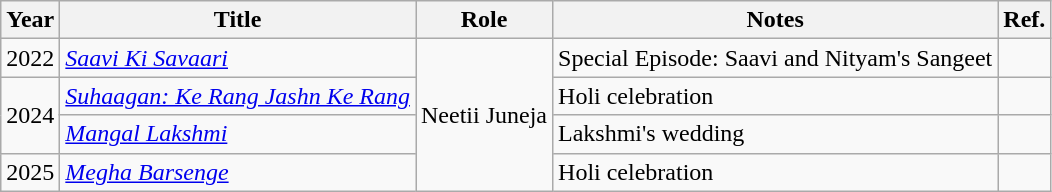<table class="wikitable sortable">
<tr>
<th>Year</th>
<th>Title</th>
<th>Role</th>
<th>Notes</th>
<th>Ref.</th>
</tr>
<tr>
<td>2022</td>
<td><em><a href='#'>Saavi Ki Savaari</a></em></td>
<td rowspan="4">Neetii Juneja</td>
<td>Special Episode: Saavi and Nityam's Sangeet</td>
<td></td>
</tr>
<tr>
<td rowspan="2">2024</td>
<td><em><a href='#'>Suhaagan: Ke Rang Jashn Ke Rang</a></em></td>
<td>Holi celebration</td>
<td></td>
</tr>
<tr>
<td><em><a href='#'>Mangal Lakshmi</a></em></td>
<td>Lakshmi's wedding</td>
<td></td>
</tr>
<tr>
<td>2025</td>
<td><em><a href='#'>Megha Barsenge</a></em></td>
<td>Holi celebration</td>
<td></td>
</tr>
</table>
